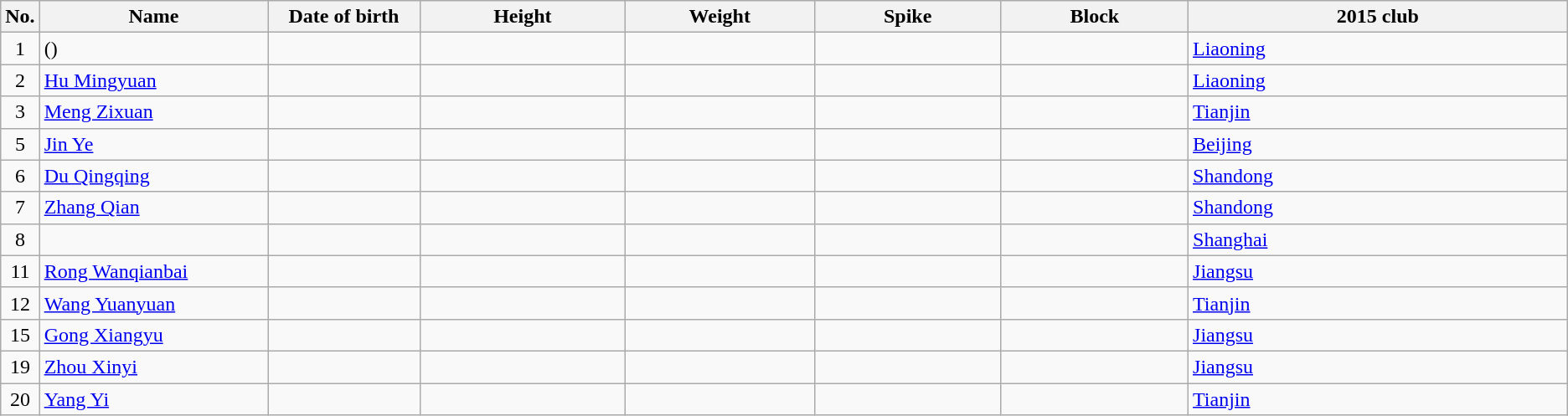<table class="wikitable sortable" style="text-align:center;">
<tr>
<th>No.</th>
<th style="width:12em">Name</th>
<th style="width:8em">Date of birth</th>
<th style="width:11em">Height</th>
<th style="width:10em">Weight</th>
<th style="width:10em">Spike</th>
<th style="width:10em">Block</th>
<th style="width:21em">2015 club</th>
</tr>
<tr>
<td>1</td>
<td align=left> ()</td>
<td align=right></td>
<td></td>
<td></td>
<td></td>
<td></td>
<td align=left> <a href='#'>Liaoning</a></td>
</tr>
<tr>
<td>2</td>
<td align=left><a href='#'>Hu Mingyuan</a></td>
<td align=right></td>
<td></td>
<td></td>
<td></td>
<td></td>
<td align=left> <a href='#'>Liaoning</a></td>
</tr>
<tr>
<td>3</td>
<td align=left><a href='#'>Meng Zixuan</a></td>
<td align=right></td>
<td></td>
<td></td>
<td></td>
<td></td>
<td align=left> <a href='#'>Tianjin</a></td>
</tr>
<tr>
<td>5</td>
<td align=left><a href='#'>Jin Ye</a></td>
<td align=right></td>
<td></td>
<td></td>
<td></td>
<td></td>
<td align=left> <a href='#'>Beijing</a></td>
</tr>
<tr>
<td>6</td>
<td align=left><a href='#'>Du Qingqing</a></td>
<td align=right></td>
<td></td>
<td></td>
<td></td>
<td></td>
<td align=left> <a href='#'>Shandong</a></td>
</tr>
<tr>
<td>7</td>
<td align=left><a href='#'>Zhang Qian</a></td>
<td align=right></td>
<td></td>
<td></td>
<td></td>
<td></td>
<td align=left> <a href='#'>Shandong</a></td>
</tr>
<tr>
<td>8</td>
<td align=left></td>
<td align=right></td>
<td></td>
<td></td>
<td></td>
<td></td>
<td align=left> <a href='#'>Shanghai</a></td>
</tr>
<tr>
<td>11</td>
<td align=left><a href='#'>Rong Wanqianbai</a></td>
<td align=right></td>
<td></td>
<td></td>
<td></td>
<td></td>
<td align=left> <a href='#'>Jiangsu</a></td>
</tr>
<tr>
<td>12</td>
<td align=left><a href='#'>Wang Yuanyuan</a></td>
<td align=right></td>
<td></td>
<td></td>
<td></td>
<td></td>
<td align=left> <a href='#'>Tianjin</a></td>
</tr>
<tr>
<td>15</td>
<td align=left><a href='#'>Gong Xiangyu</a></td>
<td align=right></td>
<td></td>
<td></td>
<td></td>
<td></td>
<td align=left> <a href='#'>Jiangsu</a></td>
</tr>
<tr>
<td>19</td>
<td align=left><a href='#'>Zhou Xinyi</a></td>
<td align=right></td>
<td></td>
<td></td>
<td></td>
<td></td>
<td align=left> <a href='#'>Jiangsu</a></td>
</tr>
<tr>
<td>20</td>
<td align=left><a href='#'>Yang Yi</a></td>
<td align=right></td>
<td></td>
<td></td>
<td></td>
<td></td>
<td align=left> <a href='#'>Tianjin</a></td>
</tr>
</table>
